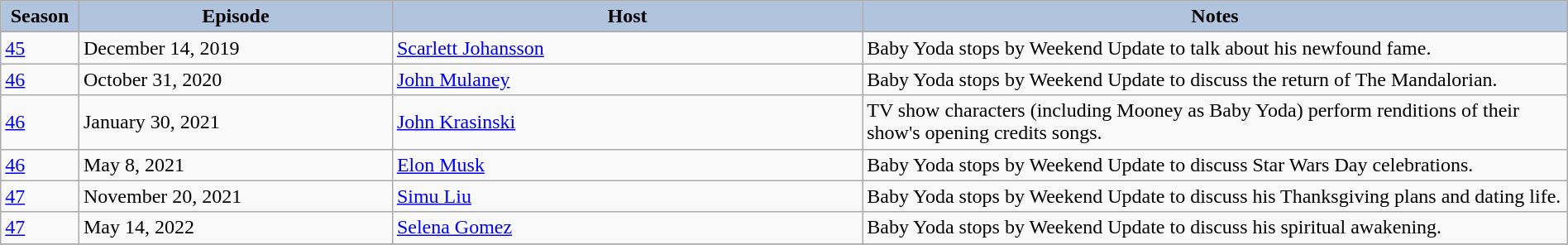<table class="wikitable" style="width:100%;">
<tr>
<th style="background:#B0C4DE;" width="5%">Season</th>
<th style="background:#B0C4DE;" width="20%">Episode</th>
<th style="background:#B0C4DE;" width="30%">Host</th>
<th style="background:#B0C4DE;" width="45%">Notes</th>
</tr>
<tr>
<td><a href='#'>45</a></td>
<td>December 14, 2019</td>
<td><a href='#'>Scarlett Johansson</a></td>
<td>Baby Yoda stops by Weekend Update to talk about his newfound fame.</td>
</tr>
<tr>
<td><a href='#'>46</a></td>
<td>October 31, 2020</td>
<td><a href='#'>John Mulaney</a></td>
<td>Baby Yoda stops by Weekend Update to discuss the return of The Mandalorian.</td>
</tr>
<tr>
<td><a href='#'>46</a></td>
<td>January 30, 2021</td>
<td><a href='#'>John Krasinski</a></td>
<td>TV show characters (including Mooney as Baby Yoda) perform renditions of their show's opening credits songs.</td>
</tr>
<tr>
<td><a href='#'>46</a></td>
<td>May 8, 2021</td>
<td><a href='#'>Elon Musk</a></td>
<td>Baby Yoda stops by Weekend Update to discuss Star Wars Day celebrations.</td>
</tr>
<tr>
<td><a href='#'>47</a></td>
<td>November 20, 2021</td>
<td><a href='#'>Simu Liu</a></td>
<td>Baby Yoda stops by Weekend Update to discuss his Thanksgiving plans and dating life.</td>
</tr>
<tr>
<td><a href='#'>47</a></td>
<td>May 14, 2022</td>
<td><a href='#'>Selena Gomez</a></td>
<td>Baby Yoda stops by Weekend Update to discuss his spiritual awakening.</td>
</tr>
<tr>
</tr>
</table>
